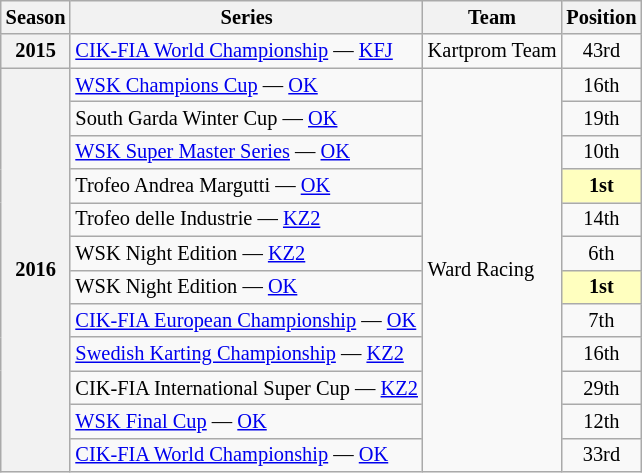<table class="wikitable" style="font-size: 85%; text-align:center">
<tr>
<th>Season</th>
<th>Series</th>
<th>Team</th>
<th>Position</th>
</tr>
<tr>
<th>2015</th>
<td align="left"><a href='#'>CIK-FIA World Championship</a> — <a href='#'>KFJ</a></td>
<td align="left">Kartprom Team</td>
<td>43rd</td>
</tr>
<tr>
<th rowspan="12">2016</th>
<td align="left"><a href='#'>WSK Champions Cup</a> — <a href='#'>OK</a></td>
<td rowspan="12"  align="left">Ward Racing</td>
<td>16th</td>
</tr>
<tr>
<td align="left">South Garda Winter Cup — <a href='#'>OK</a></td>
<td>19th</td>
</tr>
<tr>
<td align="left"><a href='#'>WSK Super Master Series</a> — <a href='#'>OK</a></td>
<td>10th</td>
</tr>
<tr>
<td align="left">Trofeo Andrea Margutti — <a href='#'>OK</a></td>
<td style="background:#FFFFBF;"><strong>1st</strong></td>
</tr>
<tr>
<td align="left">Trofeo delle Industrie — <a href='#'>KZ2</a></td>
<td>14th</td>
</tr>
<tr>
<td align="left">WSK Night Edition — <a href='#'>KZ2</a></td>
<td>6th</td>
</tr>
<tr>
<td align="left">WSK Night Edition — <a href='#'>OK</a></td>
<td style="background:#FFFFBF;"><strong>1st</strong></td>
</tr>
<tr>
<td align="left"><a href='#'>CIK-FIA European Championship</a> — <a href='#'>OK</a></td>
<td>7th</td>
</tr>
<tr>
<td align="left"><a href='#'>Swedish Karting Championship</a> — <a href='#'>KZ2</a></td>
<td>16th</td>
</tr>
<tr>
<td align="left">CIK-FIA International Super Cup — <a href='#'>KZ2</a></td>
<td>29th</td>
</tr>
<tr>
<td align="left"><a href='#'>WSK Final Cup</a> — <a href='#'>OK</a></td>
<td>12th</td>
</tr>
<tr>
<td align="left"><a href='#'>CIK-FIA World Championship</a> — <a href='#'>OK</a></td>
<td>33rd</td>
</tr>
</table>
